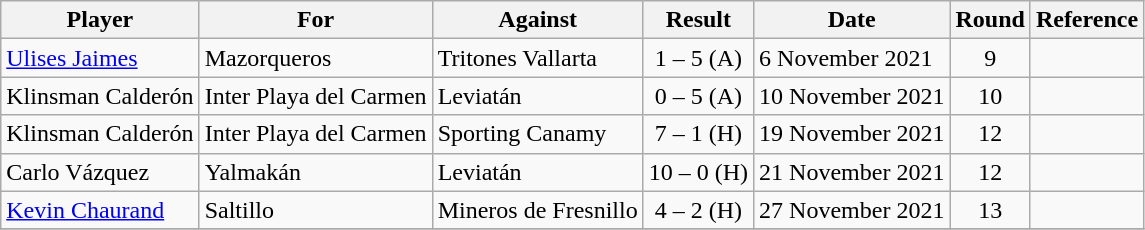<table class="wikitable sortable">
<tr>
<th>Player</th>
<th>For</th>
<th>Against</th>
<th>Result</th>
<th>Date</th>
<th>Round</th>
<th>Reference</th>
</tr>
<tr>
<td> <a href='#'>Ulises Jaimes</a></td>
<td>Mazorqueros</td>
<td>Tritones Vallarta</td>
<td align=center>1 – 5 (A)</td>
<td>6 November 2021</td>
<td align=center>9</td>
<td align=center></td>
</tr>
<tr>
<td> Klinsman Calderón</td>
<td>Inter Playa del Carmen</td>
<td>Leviatán</td>
<td align=center>0 – 5 (A)</td>
<td>10 November 2021</td>
<td align=center>10</td>
<td align=center></td>
</tr>
<tr>
<td> Klinsman Calderón</td>
<td>Inter Playa del Carmen</td>
<td>Sporting Canamy</td>
<td align=center>7 – 1 (H)</td>
<td>19 November 2021</td>
<td align=center>12</td>
<td align=center></td>
</tr>
<tr>
<td> Carlo Vázquez</td>
<td>Yalmakán</td>
<td>Leviatán</td>
<td align=center>10 – 0 (H)</td>
<td>21 November 2021</td>
<td align=center>12</td>
<td align=center></td>
</tr>
<tr>
<td> <a href='#'>Kevin Chaurand</a></td>
<td>Saltillo</td>
<td>Mineros de Fresnillo</td>
<td align=center>4 – 2 (H)</td>
<td>27 November 2021</td>
<td align=center>13</td>
<td align=center></td>
</tr>
<tr>
</tr>
</table>
